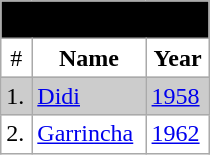<table class="wikitable">
<tr style="text-align:center; background:#000;">
<td COLSPAN="14"><span><strong>World Best Players</strong></span></td>
</tr>
<tr style="text-align:center; background:#fff;">
<td>#</td>
<td><strong>Name</strong></td>
<td><strong>Year</strong></td>
</tr>
<tr style="text-align:left; background:#ccc;">
<td>1.</td>
<td> <a href='#'>Didi</a></td>
<td><a href='#'>1958</a></td>
</tr>
<tr style="text-align:left; background:#fff;">
<td>2.</td>
<td> <a href='#'>Garrincha</a></td>
<td><a href='#'>1962</a></td>
</tr>
</table>
